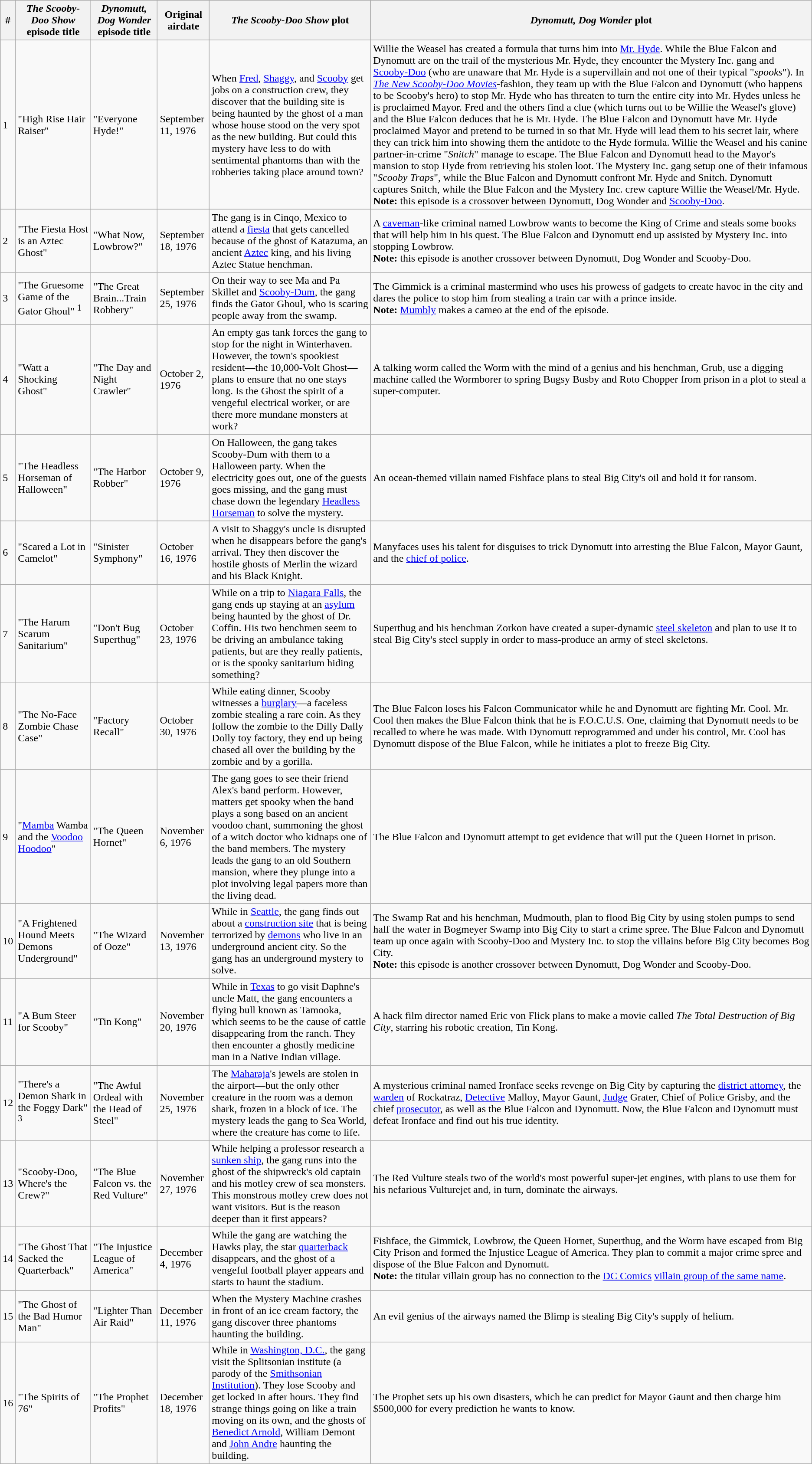<table class="wikitable" style=border="1">
<tr>
<th>#</th>
<th><em>The Scooby-Doo Show</em> episode title</th>
<th><em>Dynomutt, Dog Wonder</em> episode title</th>
<th>Original airdate</th>
<th><em>The Scooby-Doo Show</em> plot</th>
<th><em>Dynomutt, Dog Wonder</em> plot</th>
</tr>
<tr>
<td>1</td>
<td>"High Rise Hair Raiser"</td>
<td>"Everyone Hyde!"</td>
<td>September 11, 1976</td>
<td>When <a href='#'>Fred</a>, <a href='#'>Shaggy</a>, and <a href='#'>Scooby</a> get jobs on a construction crew, they discover that the building site is being haunted by the ghost of a man whose house stood on the very spot as the new building. But could this mystery have less to do with sentimental phantoms than with the robberies taking place around town?</td>
<td>Willie the Weasel has created a formula that turns him into <a href='#'>Mr. Hyde</a>. While the Blue Falcon and Dynomutt are on the trail of the mysterious Mr. Hyde, they encounter the Mystery Inc. gang and <a href='#'>Scooby-Doo</a> (who are unaware that Mr. Hyde is a supervillain and not one of their typical "<em>spooks</em>"). In <em><a href='#'>The New Scooby-Doo Movies</a></em>-fashion, they team up with the Blue Falcon and Dynomutt (who happens to be Scooby's hero) to stop Mr. Hyde who has threaten to turn the entire city into Mr. Hydes unless he is proclaimed Mayor. Fred and the others find a clue (which turns out to be Willie the Weasel's glove) and the Blue Falcon deduces that he is Mr. Hyde. The Blue Falcon and Dynomutt have Mr. Hyde proclaimed Mayor and pretend to be turned in so that Mr. Hyde will lead them to his secret lair, where they can trick him into showing them the antidote to the Hyde formula. Willie the Weasel and his canine partner-in-crime "<em>Snitch</em>" manage to escape. The Blue Falcon and Dynomutt head to the Mayor's mansion to stop Hyde from retrieving his stolen loot. The Mystery Inc. gang setup one of their infamous "<em>Scooby Traps</em>", while the Blue Falcon and Dynomutt confront Mr. Hyde and Snitch. Dynomutt captures Snitch, while the Blue Falcon and the Mystery Inc. crew capture Willie the Weasel/Mr. Hyde.<br><strong>Note:</strong> this episode is a crossover between Dynomutt, Dog Wonder and <a href='#'>Scooby-Doo</a>.</td>
</tr>
<tr>
<td>2</td>
<td>"The Fiesta Host is an Aztec Ghost"</td>
<td>"What Now, Lowbrow?"</td>
<td>September 18, 1976</td>
<td>The gang is in Cinqo, Mexico to attend a <a href='#'>fiesta</a> that gets cancelled because of the ghost of Katazuma, an ancient <a href='#'>Aztec</a> king, and his living Aztec Statue henchman.</td>
<td>A <a href='#'>caveman</a>-like criminal named Lowbrow wants to become the King of Crime and steals some books that will help him in his quest. The Blue Falcon and Dynomutt end up assisted by Mystery Inc. into stopping Lowbrow.<br><strong>Note:</strong> this episode is another crossover between Dynomutt, Dog Wonder and Scooby-Doo.</td>
</tr>
<tr>
<td>3</td>
<td>"The Gruesome Game of the Gator Ghoul" <sup>1</sup></td>
<td>"The Great Brain...Train Robbery"</td>
<td>September 25, 1976</td>
<td>On their way to see Ma and Pa Skillet and <a href='#'>Scooby-Dum</a>, the gang finds the Gator Ghoul, who is scaring people away from the swamp.</td>
<td>The Gimmick is a criminal mastermind who uses his prowess of gadgets to create havoc in the city and dares the police to stop him from stealing a train car with a prince inside.<br><strong>Note:</strong> <a href='#'>Mumbly</a> makes a cameo at the end of the episode.</td>
</tr>
<tr>
<td>4</td>
<td>"Watt a Shocking Ghost"</td>
<td>"The Day and Night Crawler"</td>
<td>October 2, 1976</td>
<td>An empty gas tank forces the gang to stop for the night in Winterhaven. However, the town's spookiest resident—the 10,000-Volt Ghost—plans to ensure that no one stays long. Is the Ghost the spirit of a vengeful electrical worker, or are there more mundane monsters at work?</td>
<td>A talking worm called the Worm with the mind of a genius and his henchman, Grub, use a digging machine called the Wormborer to spring Bugsy Busby and Roto Chopper from prison in a plot to steal a super-computer.</td>
</tr>
<tr>
<td>5</td>
<td>"The Headless Horseman of Halloween"</td>
<td>"The Harbor Robber"</td>
<td>October 9, 1976</td>
<td>On Halloween, the gang takes Scooby-Dum with them to a Halloween party. When the electricity goes out, one of the guests goes missing, and the gang must chase down the legendary <a href='#'>Headless Horseman</a> to solve the mystery.</td>
<td>An ocean-themed villain named Fishface plans to steal Big City's oil and hold it for ransom.</td>
</tr>
<tr>
<td>6</td>
<td>"Scared a Lot in Camelot"</td>
<td>"Sinister Symphony"</td>
<td>October 16, 1976</td>
<td>A visit to Shaggy's uncle is disrupted when he disappears before the gang's arrival. They then discover the hostile ghosts of Merlin the wizard and his Black Knight.</td>
<td>Manyfaces uses his talent for disguises to trick Dynomutt into arresting the Blue Falcon, Mayor Gaunt, and the <a href='#'>chief of police</a>.</td>
</tr>
<tr>
<td>7</td>
<td>"The Harum Scarum Sanitarium"</td>
<td>"Don't Bug Superthug"</td>
<td>October 23, 1976</td>
<td>While on a trip to <a href='#'>Niagara Falls</a>, the gang ends up staying at an <a href='#'>asylum</a> being haunted by the ghost of Dr. Coffin.  His two henchmen seem to be driving an ambulance taking patients, but are they really patients, or is the spooky sanitarium hiding something?</td>
<td>Superthug and his henchman Zorkon have created a super-dynamic <a href='#'>steel skeleton</a> and plan to use it to steal Big City's steel supply in order to mass-produce an army of steel skeletons.</td>
</tr>
<tr>
<td>8</td>
<td>"The No-Face Zombie Chase Case"</td>
<td>"Factory Recall"</td>
<td>October 30, 1976</td>
<td>While eating dinner, Scooby witnesses a <a href='#'>burglary</a>—a faceless zombie stealing a rare coin. As they follow the zombie to the Dilly Dally Dolly toy factory, they end up being chased all over the building by the zombie and by a gorilla.</td>
<td>The Blue Falcon loses his Falcon Communicator while he and Dynomutt are fighting Mr. Cool. Mr. Cool then makes the Blue Falcon think that he is F.O.C.U.S. One, claiming that Dynomutt needs to be recalled to where he was made. With Dynomutt reprogrammed and under his control, Mr. Cool has Dynomutt dispose of the Blue Falcon, while he initiates a plot to freeze Big City.</td>
</tr>
<tr>
<td>9</td>
<td>"<a href='#'>Mamba</a> Wamba and the <a href='#'>Voodoo</a> <a href='#'>Hoodoo</a>"</td>
<td>"The Queen Hornet"</td>
<td>November 6, 1976</td>
<td>The gang goes to see their friend Alex's band perform. However, matters get spooky when the band plays a song based on an ancient voodoo chant, summoning the ghost of a witch doctor who kidnaps one of the band members. The mystery leads the gang to an old Southern mansion, where they plunge into a plot involving legal papers more than the living dead.</td>
<td>The Blue Falcon and Dynomutt attempt to get evidence that will put the Queen Hornet in prison.</td>
</tr>
<tr>
<td>10</td>
<td>"A Frightened Hound Meets Demons Underground"</td>
<td>"The Wizard of Ooze"</td>
<td>November 13, 1976</td>
<td>While in <a href='#'>Seattle</a>, the gang finds out about a <a href='#'>construction site</a> that is being terrorized by <a href='#'>demons</a> who live in an underground ancient city. So the gang has an underground mystery to solve.</td>
<td>The Swamp Rat and his henchman, Mudmouth, plan to flood Big City by using stolen pumps to send half the water in Bogmeyer Swamp into Big City to start a crime spree. The Blue Falcon and Dynomutt team up once again with Scooby-Doo and Mystery Inc. to stop the villains before Big City becomes Bog City.<br><strong>Note:</strong> this episode is another crossover between Dynomutt, Dog Wonder and Scooby-Doo.</td>
</tr>
<tr>
<td>11</td>
<td>"A Bum Steer for Scooby"</td>
<td>"Tin Kong"</td>
<td>November 20, 1976</td>
<td>While in <a href='#'>Texas</a> to go visit Daphne's uncle Matt, the gang encounters a flying bull known as Tamooka, which seems to be the cause of cattle disappearing from the ranch. They then encounter a ghostly medicine man in a Native Indian village.</td>
<td>A hack film director named Eric von Flick plans to make a movie called <em>The Total Destruction of Big City</em>, starring his robotic creation, Tin Kong.</td>
</tr>
<tr>
<td>12</td>
<td>"There's a Demon Shark in the Foggy Dark" <sup>3</sup></td>
<td>"The Awful Ordeal with the Head of Steel"</td>
<td>November 25, 1976</td>
<td>The <a href='#'>Maharaja</a>'s jewels are stolen in the airport—but the only other creature in the room was a demon shark, frozen in a block of ice. The mystery leads the gang to Sea World, where the creature has come to life.</td>
<td>A mysterious criminal named Ironface seeks revenge on Big City by capturing the <a href='#'>district attorney</a>, the <a href='#'>warden</a> of Rockatraz, <a href='#'>Detective</a> Malloy, Mayor Gaunt, <a href='#'>Judge</a> Grater, Chief of Police Grisby, and the chief <a href='#'>prosecutor</a>, as well as the Blue Falcon and Dynomutt. Now, the Blue Falcon and Dynomutt must defeat Ironface and find out his true identity.</td>
</tr>
<tr>
<td>13</td>
<td>"Scooby-Doo, Where's the Crew?"</td>
<td>"The Blue Falcon vs. the Red Vulture"</td>
<td>November 27, 1976</td>
<td>While helping a professor research a <a href='#'>sunken ship</a>, the gang runs into the ghost of the shipwreck's old captain and his motley crew of sea monsters. This monstrous motley crew does not want visitors. But is the reason deeper than it first appears?</td>
<td>The Red Vulture steals two of the world's most powerful super-jet engines, with plans to use them for his nefarious Vulturejet and, in turn, dominate the airways.</td>
</tr>
<tr>
<td>14</td>
<td>"The Ghost That Sacked the Quarterback"</td>
<td>"The Injustice League of America"</td>
<td>December 4, 1976</td>
<td>While the gang are watching the Hawks play, the star <a href='#'>quarterback</a> disappears, and the ghost of a vengeful football player appears and starts to haunt the stadium.</td>
<td>Fishface, the Gimmick, Lowbrow, the Queen Hornet, Superthug, and the Worm have escaped from Big City Prison and formed the Injustice League of America. They plan to commit a major crime spree and dispose of the Blue Falcon and Dynomutt.<br><strong>Note:</strong> the titular villain group has no connection to the <a href='#'>DC Comics</a> <a href='#'>villain group of the same name</a>.</td>
</tr>
<tr>
<td>15</td>
<td>"The Ghost of the Bad Humor Man"</td>
<td>"Lighter Than Air Raid"</td>
<td>December 11, 1976</td>
<td>When the Mystery Machine crashes in front of an ice cream factory, the gang discover three phantoms haunting the building.</td>
<td>An evil genius of the airways named the Blimp is stealing Big City's supply of helium.</td>
</tr>
<tr>
<td>16</td>
<td>"The Spirits of 76"</td>
<td>"The Prophet Profits"</td>
<td>December 18, 1976</td>
<td>While in <a href='#'>Washington, D.C.</a>, the gang visit the Splitsonian institute (a parody of the <a href='#'>Smithsonian Institution</a>). They lose Scooby and get locked in after hours. They find strange things going on like a train moving on its own, and the ghosts of <a href='#'>Benedict Arnold</a>, William Demont and <a href='#'>John Andre</a> haunting the building.</td>
<td>The Prophet sets up his own disasters, which he can predict for Mayor Gaunt and then charge him $500,000 for every prediction he wants to know.</td>
</tr>
</table>
